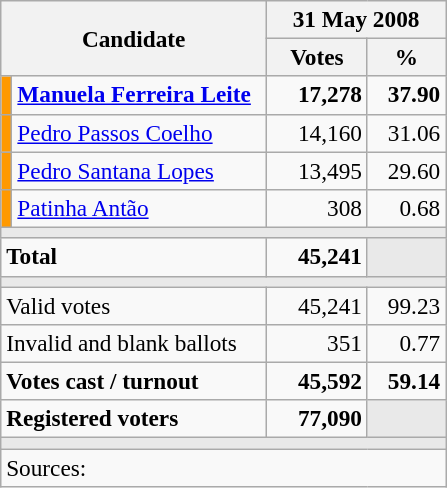<table class="wikitable" style="text-align:right; font-size:97%;">
<tr>
<th rowspan="2" colspan="2" width="170">Candidate</th>
<th colspan="2">31 May 2008</th>
</tr>
<tr>
<th width="60">Votes</th>
<th width="45">%</th>
</tr>
<tr>
<td style="color:inherit;background:#FF9900"></td>
<td align="left"><strong><a href='#'>Manuela Ferreira Leite</a></strong></td>
<td><strong>17,278</strong></td>
<td><strong>37.90</strong></td>
</tr>
<tr>
<td style="color:inherit;background:#FF9900"></td>
<td align="left"><a href='#'>Pedro Passos Coelho</a></td>
<td>14,160</td>
<td>31.06</td>
</tr>
<tr>
<td style="color:inherit;background:#FF9900"></td>
<td align="left"><a href='#'>Pedro Santana Lopes</a></td>
<td>13,495</td>
<td>29.60</td>
</tr>
<tr>
<td style="color:inherit;background:#FF9900"></td>
<td align="left"><a href='#'>Patinha Antão</a></td>
<td>308</td>
<td>0.68</td>
</tr>
<tr>
<td colspan="4" bgcolor="#E9E9E9"></td>
</tr>
<tr style="font-weight:bold;">
<td align="left" colspan="2">Total</td>
<td>45,241</td>
<td bgcolor="#E9E9E9"></td>
</tr>
<tr>
<td colspan="4" bgcolor="#E9E9E9"></td>
</tr>
<tr>
<td align="left" colspan="2">Valid votes</td>
<td>45,241</td>
<td>99.23</td>
</tr>
<tr>
<td align="left" colspan="2">Invalid and blank ballots</td>
<td>351</td>
<td>0.77</td>
</tr>
<tr style="font-weight:bold;">
<td align="left" colspan="2">Votes cast / turnout</td>
<td>45,592</td>
<td>59.14</td>
</tr>
<tr style="font-weight:bold;">
<td align="left" colspan="2">Registered voters</td>
<td>77,090</td>
<td bgcolor="#E9E9E9"></td>
</tr>
<tr>
<td colspan="4" bgcolor="#E9E9E9"></td>
</tr>
<tr>
<td align="left" colspan="6">Sources: </td>
</tr>
</table>
